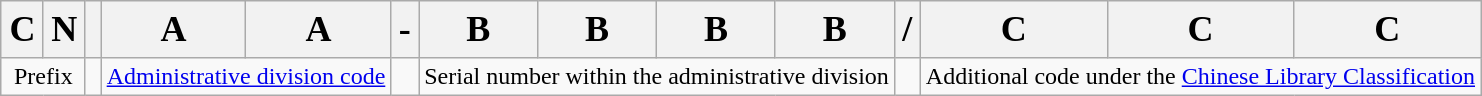<table class="wikitable" style="margin:1em auto;">
<tr style="text-align: center; font-size:24px; ">
<th>C</th>
<th>N</th>
<th></th>
<th>A</th>
<th>A</th>
<th>-</th>
<th>B</th>
<th>B</th>
<th>B</th>
<th>B</th>
<th>/</th>
<th>C</th>
<th>C</th>
<th>C</th>
</tr>
<tr style="text-align: center;">
<td colspan="2">Prefix</td>
<td></td>
<td colspan="2"><a href='#'>Administrative division code</a></td>
<td></td>
<td colspan="4">Serial number within the administrative division</td>
<td></td>
<td colspan="3">Additional code under the <a href='#'>Chinese Library Classification</a></td>
</tr>
</table>
